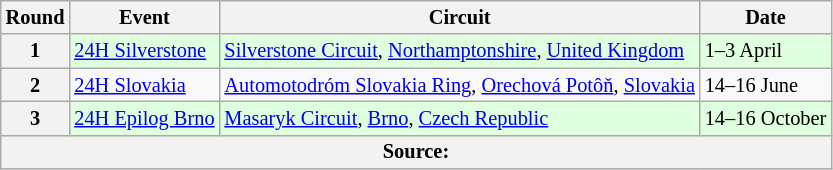<table class="wikitable" style="font-size: 85%;">
<tr>
<th>Round</th>
<th>Event</th>
<th>Circuit</th>
<th>Date</th>
</tr>
<tr bgcolor=#DFFFDF>
<th>1</th>
<td><a href='#'>24H Silverstone</a></td>
<td> <a href='#'>Silverstone Circuit</a>, <a href='#'>Northamptonshire</a>, <a href='#'>United Kingdom</a></td>
<td>1–3 April</td>
</tr>
<tr>
<th>2</th>
<td><a href='#'>24H Slovakia</a></td>
<td> <a href='#'>Automotodróm Slovakia Ring</a>, <a href='#'>Orechová Potôň</a>, <a href='#'>Slovakia</a></td>
<td>14–16 June</td>
</tr>
<tr bgcolor=#DFFFDF>
<th>3</th>
<td><a href='#'>24H Epilog Brno</a></td>
<td> <a href='#'>Masaryk Circuit</a>, <a href='#'>Brno</a>, <a href='#'>Czech Republic</a></td>
<td>14–16 October</td>
</tr>
<tr>
<th colspan=4>Source: </th>
</tr>
</table>
